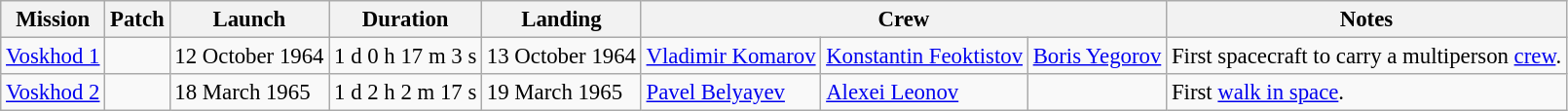<table class="wikitable" style="font-size: 95%;">
<tr>
<th>Mission</th>
<th>Patch</th>
<th>Launch</th>
<th>Duration</th>
<th>Landing</th>
<th colspan="3">Crew</th>
<th>Notes</th>
</tr>
<tr>
<td><a href='#'>Voskhod 1</a></td>
<td></td>
<td>12 October 1964</td>
<td>1 d 0 h 17 m 3 s</td>
<td>13 October 1964</td>
<td><a href='#'>Vladimir Komarov</a></td>
<td><a href='#'>Konstantin Feoktistov</a></td>
<td><a href='#'>Boris Yegorov</a></td>
<td>First spacecraft to carry a multiperson <a href='#'>crew</a>.</td>
</tr>
<tr>
<td><a href='#'>Voskhod 2</a></td>
<td></td>
<td>18 March 1965</td>
<td>1 d 2 h 2 m 17 s</td>
<td>19 March 1965</td>
<td><a href='#'>Pavel Belyayev</a></td>
<td><a href='#'>Alexei Leonov</a></td>
<td></td>
<td>First <a href='#'>walk in space</a>.</td>
</tr>
</table>
